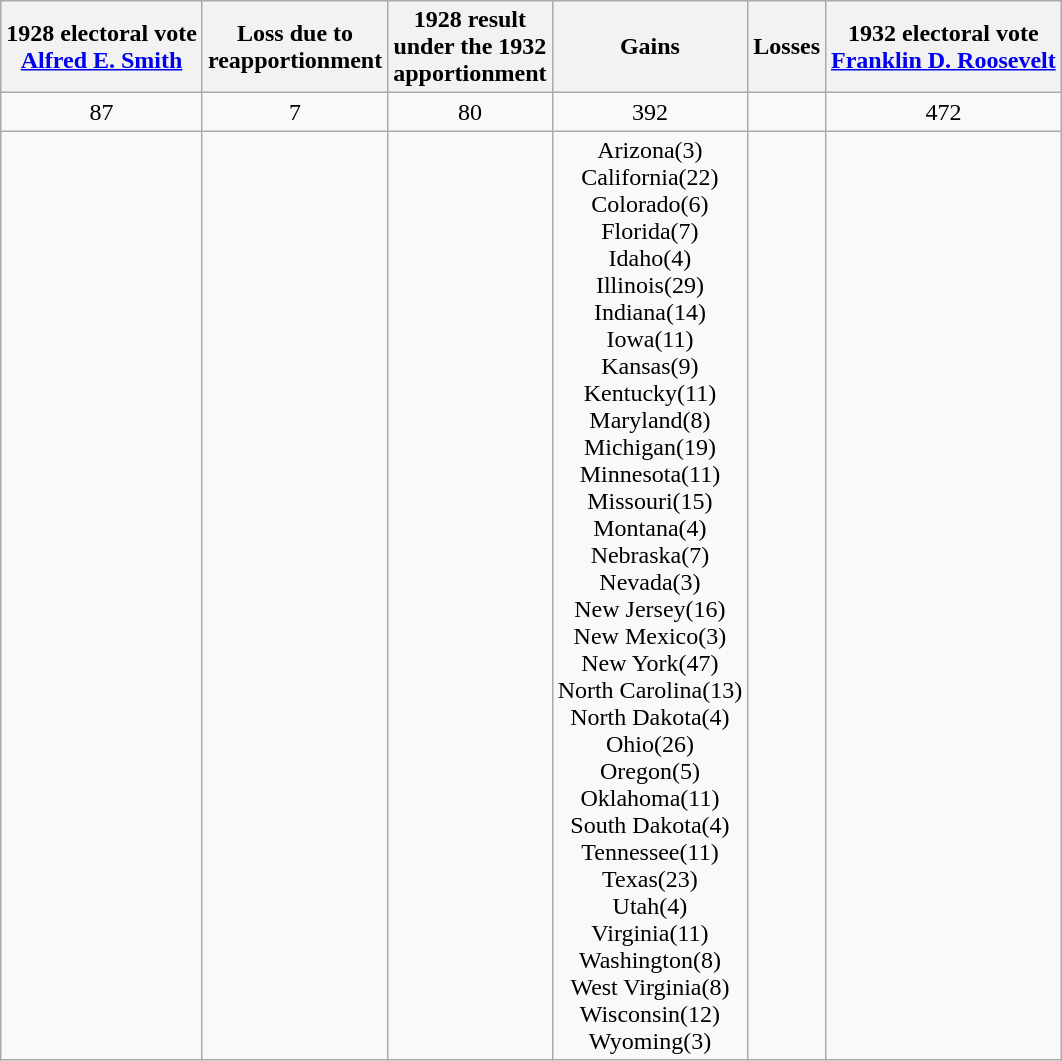<table class="wikitable" style="text-align:center">
<tr>
<th>1928 electoral vote<br><a href='#'>Alfred E. Smith</a></th>
<th>Loss due to<br>reapportionment</th>
<th>1928 result<br>under the 1932<br>apportionment</th>
<th>Gains</th>
<th>Losses</th>
<th>1932 electoral vote<br><a href='#'>Franklin D. Roosevelt</a></th>
</tr>
<tr>
<td>87</td>
<td> 7</td>
<td>80</td>
<td> 392</td>
<td></td>
<td>472</td>
</tr>
<tr>
<td></td>
<td></td>
<td></td>
<td>Arizona(3)<br>California(22)<br>Colorado(6)<br>Florida(7)<br>Idaho(4)<br>Illinois(29)<br>Indiana(14)<br>Iowa(11)<br>Kansas(9)<br>Kentucky(11)<br>Maryland(8)<br>Michigan(19)<br>Minnesota(11)<br>Missouri(15)<br>Montana(4)<br>Nebraska(7)<br>Nevada(3)<br>New Jersey(16)<br>New Mexico(3)<br>New York(47)<br>North Carolina(13)<br>North Dakota(4)<br>Ohio(26)<br>Oregon(5)<br>Oklahoma(11)<br>South Dakota(4)<br>Tennessee(11)<br>Texas(23)<br>Utah(4)<br>Virginia(11)<br>Washington(8)<br>West Virginia(8)<br>Wisconsin(12)<br>Wyoming(3)</td>
<td></td>
<td></td>
</tr>
</table>
